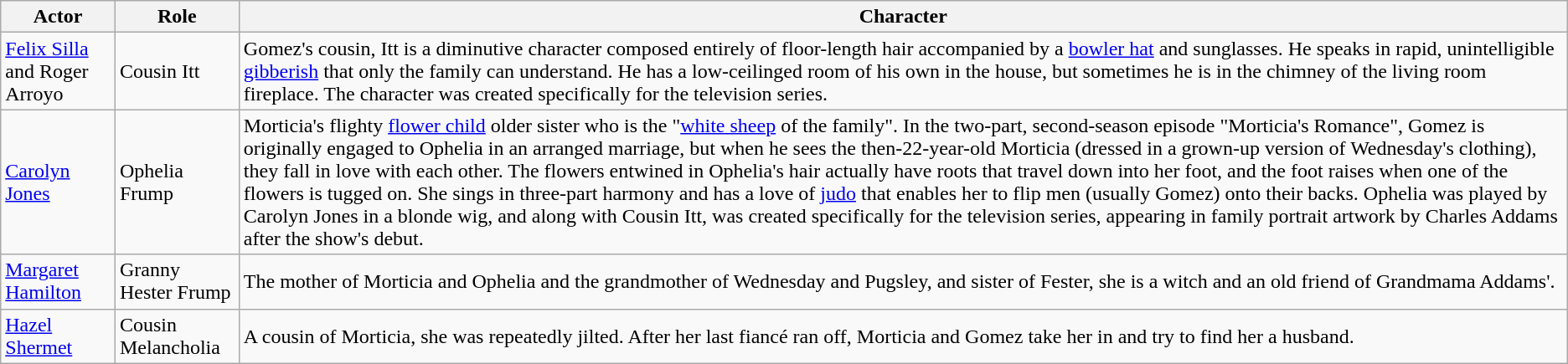<table class="wikitable">
<tr>
<th>Actor</th>
<th>Role</th>
<th>Character</th>
</tr>
<tr>
<td><a href='#'>Felix Silla</a> and Roger Arroyo</td>
<td>Cousin Itt</td>
<td>Gomez's cousin, Itt is a diminutive character composed entirely of floor-length hair accompanied by a <a href='#'>bowler hat</a> and sunglasses. He speaks in rapid, unintelligible <a href='#'>gibberish</a> that only the family can understand. He has a low-ceilinged room of his own in the house, but sometimes he is in the chimney of the living room fireplace. The character was created specifically for the television series.</td>
</tr>
<tr>
<td><a href='#'>Carolyn Jones</a></td>
<td>Ophelia Frump</td>
<td>Morticia's flighty <a href='#'>flower child</a> older sister who is the "<a href='#'>white sheep</a> of the family". In the two-part, second-season episode "Morticia's Romance", Gomez is originally engaged to Ophelia in an arranged marriage, but when he sees the then-22-year-old Morticia (dressed in a grown-up version of Wednesday's clothing), they fall in love with each other. The flowers entwined in Ophelia's hair actually have roots that travel down into her foot, and the foot raises when one of the flowers is tugged on. She sings in three-part harmony and has a love of <a href='#'>judo</a> that enables her to flip men (usually Gomez) onto their backs. Ophelia was played by Carolyn Jones in a blonde wig, and along with Cousin Itt, was created specifically for the television series, appearing in family portrait artwork by Charles Addams after the show's debut.</td>
</tr>
<tr>
<td><a href='#'>Margaret Hamilton</a></td>
<td>Granny Hester Frump</td>
<td>The mother of Morticia and Ophelia and the grandmother of Wednesday and Pugsley, and sister of Fester, she is a witch and an old friend of Grandmama Addams'.</td>
</tr>
<tr>
<td><a href='#'>Hazel Shermet</a></td>
<td>Cousin Melancholia</td>
<td>A cousin of Morticia, she was repeatedly jilted. After her last fiancé ran off, Morticia and Gomez take her in and try to find her a husband.</td>
</tr>
</table>
